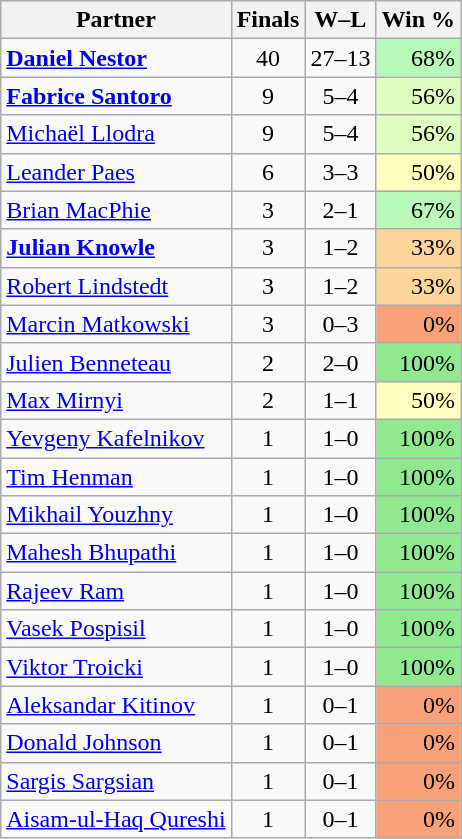<table class="wikitable sortable">
<tr>
<th>Partner</th>
<th style="text-align: center;">Finals</th>
<th style="text-align: center;">W–L</th>
<th style="text-align: center;">Win %</th>
</tr>
<tr>
<td> <strong><a href='#'>Daniel Nestor</a></strong></td>
<td style="text-align: center;">40</td>
<td style="text-align: center;">27–13</td>
<td style="text-align: right; background-color: #B8F8B8;">68%</td>
</tr>
<tr>
<td> <strong><a href='#'>Fabrice Santoro</a></strong></td>
<td style="text-align: center;">9</td>
<td style="text-align: center;">5–4</td>
<td style="text-align: right; background-color: #DFFFC0;">56%</td>
</tr>
<tr>
<td> <a href='#'>Michaël Llodra</a></td>
<td style="text-align: center;">9</td>
<td style="text-align: center;">5–4</td>
<td style="text-align: right; background-color: #DFFFC0;">56%</td>
</tr>
<tr>
<td> <a href='#'>Leander Paes</a></td>
<td style="text-align: center;">6</td>
<td style="text-align: center;">3–3</td>
<td style="text-align: right; background-color: #FFFFC0;">50%</td>
</tr>
<tr>
<td> <a href='#'>Brian MacPhie</a></td>
<td style="text-align: center;">3</td>
<td style="text-align: center;">2–1</td>
<td style="text-align: right; background-color: #B8F8B8;">67%</td>
</tr>
<tr>
<td> <strong><a href='#'>Julian Knowle</a></strong></td>
<td style="text-align: center;">3</td>
<td style="text-align: center;">1–2</td>
<td style="text-align: right; background-color: #FDD59A;">33%</td>
</tr>
<tr>
<td> <a href='#'>Robert Lindstedt</a></td>
<td style="text-align: center;">3</td>
<td style="text-align: center;">1–2</td>
<td style="text-align: right; background-color: #FDD59A;">33%</td>
</tr>
<tr>
<td> <a href='#'>Marcin Matkowski</a></td>
<td style="text-align: center;">3</td>
<td style="text-align: center;">0–3</td>
<td style="text-align: right; background-color: #F8A07A;">0%</td>
</tr>
<tr>
<td> <a href='#'>Julien Benneteau</a></td>
<td style="text-align: center;">2</td>
<td style="text-align: center;">2–0</td>
<td style="text-align: right; background-color: #90E890;">100%</td>
</tr>
<tr>
<td> <a href='#'>Max Mirnyi</a></td>
<td style="text-align: center;">2</td>
<td style="text-align: center;">1–1</td>
<td style="text-align: right; background-color: #FFFFC0;">50%</td>
</tr>
<tr>
<td> <a href='#'>Yevgeny Kafelnikov</a></td>
<td style="text-align: center;">1</td>
<td style="text-align: center;">1–0</td>
<td style="text-align: right; background-color: #90E890;">100%</td>
</tr>
<tr>
<td> <a href='#'>Tim Henman</a></td>
<td style="text-align: center;">1</td>
<td style="text-align: center;">1–0</td>
<td style="text-align: right; background-color: #90E890;">100%</td>
</tr>
<tr>
<td> <a href='#'>Mikhail Youzhny</a></td>
<td style="text-align: center;">1</td>
<td style="text-align: center;">1–0</td>
<td style="text-align: right; background-color: #90E890;">100%</td>
</tr>
<tr>
<td> <a href='#'>Mahesh Bhupathi</a></td>
<td style="text-align: center;">1</td>
<td style="text-align: center;">1–0</td>
<td style="text-align: right; background-color: #90E890;">100%</td>
</tr>
<tr>
<td> <a href='#'>Rajeev Ram</a></td>
<td style="text-align: center;">1</td>
<td style="text-align: center;">1–0</td>
<td style="text-align: right; background-color: #90E890;">100%</td>
</tr>
<tr>
<td> <a href='#'>Vasek Pospisil</a></td>
<td style="text-align: center;">1</td>
<td style="text-align: center;">1–0</td>
<td style="text-align: right; background-color: #90E890;">100%</td>
</tr>
<tr>
<td> <a href='#'>Viktor Troicki</a></td>
<td style="text-align: center;">1</td>
<td style="text-align: center;">1–0</td>
<td style="text-align: right; background-color: #90E890;">100%</td>
</tr>
<tr>
<td> <a href='#'>Aleksandar Kitinov</a></td>
<td style="text-align: center;">1</td>
<td style="text-align: center;">0–1</td>
<td style="text-align: right; background-color: #F8A07A;">0%</td>
</tr>
<tr>
<td> <a href='#'>Donald Johnson</a></td>
<td style="text-align: center;">1</td>
<td style="text-align: center;">0–1</td>
<td style="text-align: right; background-color: #F8A07A;">0%</td>
</tr>
<tr>
<td> <a href='#'>Sargis Sargsian</a></td>
<td style="text-align: center;">1</td>
<td style="text-align: center;">0–1</td>
<td style="text-align: right; background-color: #F8A07A;">0%</td>
</tr>
<tr>
<td> <a href='#'>Aisam-ul-Haq Qureshi</a></td>
<td style="text-align: center;">1</td>
<td style="text-align: center;">0–1</td>
<td style="text-align: right; background-color: #F8A07A;">0%</td>
</tr>
</table>
